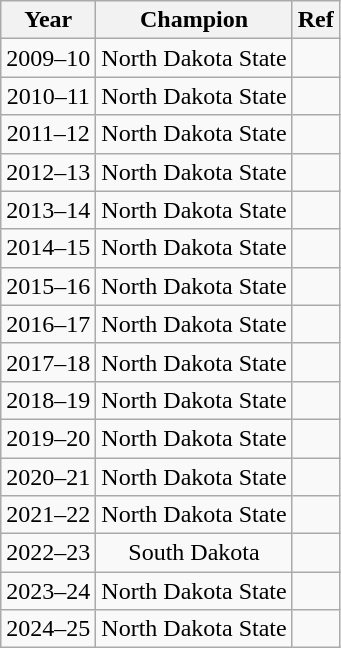<table class="wikitable" style="text-align:center;" cellspacing="2">
<tr>
<th>Year</th>
<th>Champion</th>
<th>Ref</th>
</tr>
<tr>
<td>2009–10</td>
<td>North Dakota State</td>
<td></td>
</tr>
<tr>
<td>2010–11</td>
<td>North Dakota State</td>
<td></td>
</tr>
<tr>
<td>2011–12</td>
<td>North Dakota State</td>
<td></td>
</tr>
<tr>
<td>2012–13</td>
<td>North Dakota State</td>
<td></td>
</tr>
<tr>
<td>2013–14</td>
<td>North Dakota State</td>
<td></td>
</tr>
<tr>
<td>2014–15</td>
<td>North Dakota State</td>
<td></td>
</tr>
<tr>
<td>2015–16</td>
<td>North Dakota State</td>
<td></td>
</tr>
<tr>
<td>2016–17</td>
<td>North Dakota State</td>
<td></td>
</tr>
<tr>
<td>2017–18</td>
<td>North Dakota State</td>
<td></td>
</tr>
<tr>
<td>2018–19</td>
<td>North Dakota State</td>
<td></td>
</tr>
<tr>
<td>2019–20</td>
<td>North Dakota State</td>
<td></td>
</tr>
<tr>
<td>2020–21</td>
<td>North Dakota State</td>
<td></td>
</tr>
<tr>
<td>2021–22</td>
<td>North Dakota State</td>
<td></td>
</tr>
<tr>
<td>2022–23</td>
<td>South Dakota</td>
<td></td>
</tr>
<tr>
<td>2023–24</td>
<td>North Dakota State</td>
<td></td>
</tr>
<tr>
<td>2024–25</td>
<td>North Dakota State</td>
<td></td>
</tr>
</table>
